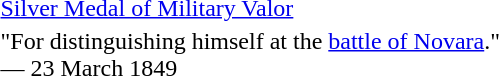<table>
<tr>
<td rowspan=2 style="width:60px; vertical-align:top;"></td>
<td><a href='#'>Silver Medal of Military Valor</a></td>
</tr>
<tr>
<td>"For distinguishing himself at the <a href='#'>battle of Novara</a>."<br>— 23 March 1849</td>
</tr>
</table>
